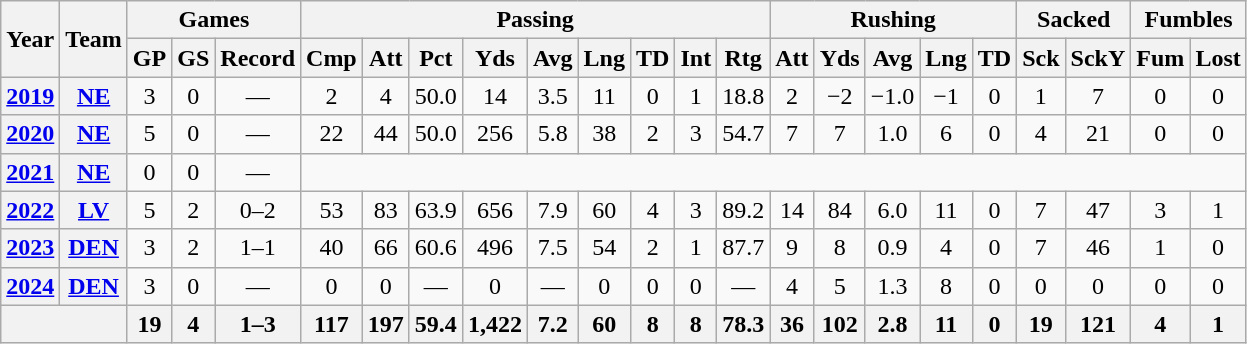<table class="wikitable" style="text-align:center;">
<tr>
<th rowspan="2">Year</th>
<th rowspan="2">Team</th>
<th colspan="3">Games</th>
<th colspan="9">Passing</th>
<th colspan="5">Rushing</th>
<th colspan="2">Sacked</th>
<th colspan="2">Fumbles</th>
</tr>
<tr>
<th>GP</th>
<th>GS</th>
<th>Record</th>
<th>Cmp</th>
<th>Att</th>
<th>Pct</th>
<th>Yds</th>
<th>Avg</th>
<th>Lng</th>
<th>TD</th>
<th>Int</th>
<th>Rtg</th>
<th>Att</th>
<th>Yds</th>
<th>Avg</th>
<th>Lng</th>
<th>TD</th>
<th>Sck</th>
<th>SckY</th>
<th>Fum</th>
<th>Lost</th>
</tr>
<tr>
<th><a href='#'>2019</a></th>
<th><a href='#'>NE</a></th>
<td>3</td>
<td>0</td>
<td>—</td>
<td>2</td>
<td>4</td>
<td>50.0</td>
<td>14</td>
<td>3.5</td>
<td>11</td>
<td>0</td>
<td>1</td>
<td>18.8</td>
<td>2</td>
<td>−2</td>
<td>−1.0</td>
<td>−1</td>
<td>0</td>
<td>1</td>
<td>7</td>
<td>0</td>
<td>0</td>
</tr>
<tr>
<th><a href='#'>2020</a></th>
<th><a href='#'>NE</a></th>
<td>5</td>
<td>0</td>
<td>—</td>
<td>22</td>
<td>44</td>
<td>50.0</td>
<td>256</td>
<td>5.8</td>
<td>38</td>
<td>2</td>
<td>3</td>
<td>54.7</td>
<td>7</td>
<td>7</td>
<td>1.0</td>
<td>6</td>
<td>0</td>
<td>4</td>
<td>21</td>
<td>0</td>
<td>0</td>
</tr>
<tr>
<th><a href='#'>2021</a></th>
<th><a href='#'>NE</a></th>
<td>0</td>
<td>0</td>
<td>—</td>
<td colspan="18"></td>
</tr>
<tr>
<th><a href='#'>2022</a></th>
<th><a href='#'>LV</a></th>
<td>5</td>
<td>2</td>
<td>0–2</td>
<td>53</td>
<td>83</td>
<td>63.9</td>
<td>656</td>
<td>7.9</td>
<td>60</td>
<td>4</td>
<td>3</td>
<td>89.2</td>
<td>14</td>
<td>84</td>
<td>6.0</td>
<td>11</td>
<td>0</td>
<td>7</td>
<td>47</td>
<td>3</td>
<td>1</td>
</tr>
<tr>
<th><a href='#'>2023</a></th>
<th><a href='#'>DEN</a></th>
<td>3</td>
<td>2</td>
<td>1–1</td>
<td>40</td>
<td>66</td>
<td>60.6</td>
<td>496</td>
<td>7.5</td>
<td>54</td>
<td>2</td>
<td>1</td>
<td>87.7</td>
<td>9</td>
<td>8</td>
<td>0.9</td>
<td>4</td>
<td>0</td>
<td>7</td>
<td>46</td>
<td>1</td>
<td>0</td>
</tr>
<tr>
<th><a href='#'>2024</a></th>
<th><a href='#'>DEN</a></th>
<td>3</td>
<td>0</td>
<td>—</td>
<td>0</td>
<td>0</td>
<td>—</td>
<td>0</td>
<td>—</td>
<td>0</td>
<td>0</td>
<td>0</td>
<td>—</td>
<td>4</td>
<td>5</td>
<td>1.3</td>
<td>8</td>
<td>0</td>
<td>0</td>
<td>0</td>
<td>0</td>
<td>0</td>
</tr>
<tr>
<th colspan="2"></th>
<th>19</th>
<th>4</th>
<th>1–3</th>
<th>117</th>
<th>197</th>
<th>59.4</th>
<th>1,422</th>
<th>7.2</th>
<th>60</th>
<th>8</th>
<th>8</th>
<th>78.3</th>
<th>36</th>
<th>102</th>
<th>2.8</th>
<th>11</th>
<th>0</th>
<th>19</th>
<th>121</th>
<th>4</th>
<th>1</th>
</tr>
</table>
